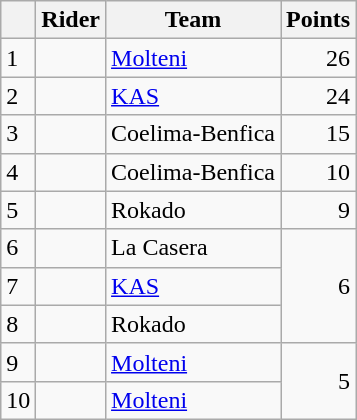<table class="wikitable">
<tr>
<th></th>
<th>Rider</th>
<th>Team</th>
<th>Points</th>
</tr>
<tr>
<td>1</td>
<td>   </td>
<td><a href='#'>Molteni</a></td>
<td align=right>26</td>
</tr>
<tr>
<td>2</td>
<td></td>
<td><a href='#'>KAS</a></td>
<td align=right>24</td>
</tr>
<tr>
<td>3</td>
<td></td>
<td>Coelima-Benfica</td>
<td align=right>15</td>
</tr>
<tr>
<td>4</td>
<td></td>
<td>Coelima-Benfica</td>
<td align=right>10</td>
</tr>
<tr>
<td>5</td>
<td></td>
<td>Rokado</td>
<td align=right>9</td>
</tr>
<tr>
<td>6</td>
<td> </td>
<td>La Casera</td>
<td align=right rowspan="3">6</td>
</tr>
<tr>
<td>7</td>
<td></td>
<td><a href='#'>KAS</a></td>
</tr>
<tr>
<td>8</td>
<td></td>
<td>Rokado</td>
</tr>
<tr>
<td>9</td>
<td></td>
<td><a href='#'>Molteni</a></td>
<td align=right rowspan="2">5</td>
</tr>
<tr>
<td>10</td>
<td></td>
<td><a href='#'>Molteni</a></td>
</tr>
</table>
